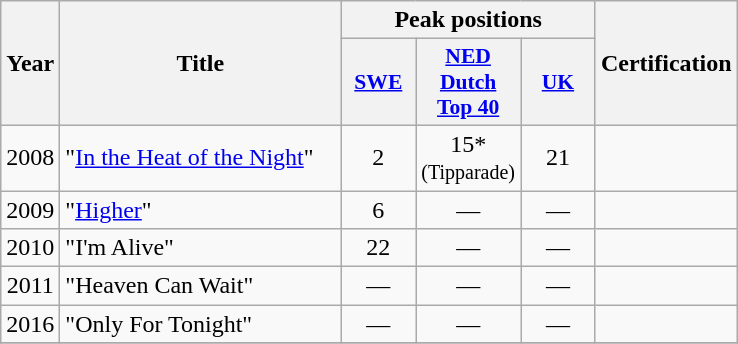<table class="wikitable">
<tr>
<th align="center" rowspan="2" width="10">Year</th>
<th align="center" rowspan="2" width="180">Title</th>
<th align="center" colspan="3" width="20">Peak positions</th>
<th align="center" rowspan="2" width="70">Certification</th>
</tr>
<tr>
<th scope="col" style="width:3em;font-size:90%;"><a href='#'>SWE</a><br></th>
<th scope="col" style="width:3em;font-size:90%;"><a href='#'>NED <br>Dutch<br>Top 40</a><br></th>
<th scope="col" style="width:3em;font-size:90%;"><a href='#'>UK</a><br></th>
</tr>
<tr>
<td style="text-align:center;">2008</td>
<td>"<a href='#'>In the Heat of the Night</a>"</td>
<td style="text-align:center;">2</td>
<td style="text-align:center;">15* <br><small>(Tipparade)</small></td>
<td style="text-align:center;">21</td>
<td style="text-align:center;"></td>
</tr>
<tr>
<td style="text-align:center;">2009</td>
<td>"<a href='#'>Higher</a>"</td>
<td style="text-align:center;">6</td>
<td style="text-align:center;">—</td>
<td style="text-align:center;">—</td>
<td style="text-align:center;"></td>
</tr>
<tr>
<td style="text-align:center;">2010</td>
<td>"I'm Alive"</td>
<td style="text-align:center;">22</td>
<td style="text-align:center;">—</td>
<td style="text-align:center;">—</td>
<td style="text-align:center;"></td>
</tr>
<tr>
<td style="text-align:center;">2011</td>
<td>"Heaven Can Wait"</td>
<td style="text-align:center;">—</td>
<td style="text-align:center;">—</td>
<td style="text-align:center;">—</td>
<td style="text-align:center;"></td>
</tr>
<tr>
<td style="text-align:center;">2016</td>
<td>"Only For Tonight"</td>
<td style="text-align:center;">—</td>
<td style="text-align:center;">—</td>
<td style="text-align:center;">—</td>
<td style="text-align:center;"></td>
</tr>
<tr>
</tr>
</table>
